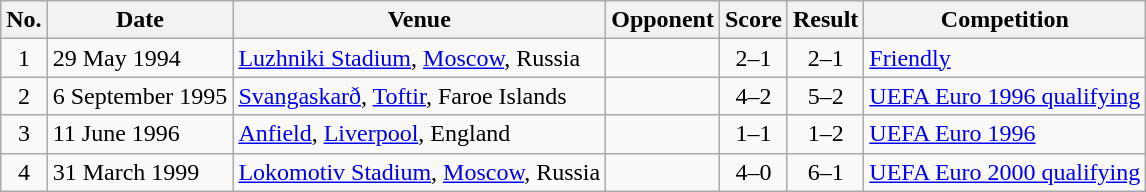<table class="wikitable sortable">
<tr>
<th scope="col">No.</th>
<th scope="col">Date</th>
<th scope="col">Venue</th>
<th scope="col">Opponent</th>
<th scope="col">Score</th>
<th scope="col">Result</th>
<th scope="col">Competition</th>
</tr>
<tr>
<td style="text-align:center">1</td>
<td>29 May 1994</td>
<td><a href='#'>Luzhniki Stadium</a>, <a href='#'>Moscow</a>, Russia</td>
<td></td>
<td style="text-align:center">2–1</td>
<td style="text-align:center">2–1</td>
<td><a href='#'>Friendly</a></td>
</tr>
<tr>
<td style="text-align:center">2</td>
<td>6 September 1995</td>
<td><a href='#'>Svangaskarð</a>, <a href='#'>Toftir</a>, Faroe Islands</td>
<td></td>
<td style="text-align:center">4–2</td>
<td style="text-align:center">5–2</td>
<td><a href='#'>UEFA Euro 1996 qualifying</a></td>
</tr>
<tr>
<td style="text-align:center">3</td>
<td>11 June 1996</td>
<td><a href='#'>Anfield</a>, <a href='#'>Liverpool</a>, England</td>
<td></td>
<td style="text-align:center">1–1</td>
<td style="text-align:center">1–2</td>
<td><a href='#'>UEFA Euro 1996</a></td>
</tr>
<tr>
<td style="text-align:center">4</td>
<td>31 March 1999</td>
<td><a href='#'>Lokomotiv Stadium</a>, <a href='#'>Moscow</a>, Russia</td>
<td></td>
<td style="text-align:center">4–0</td>
<td style="text-align:center">6–1</td>
<td><a href='#'>UEFA Euro 2000 qualifying</a></td>
</tr>
</table>
